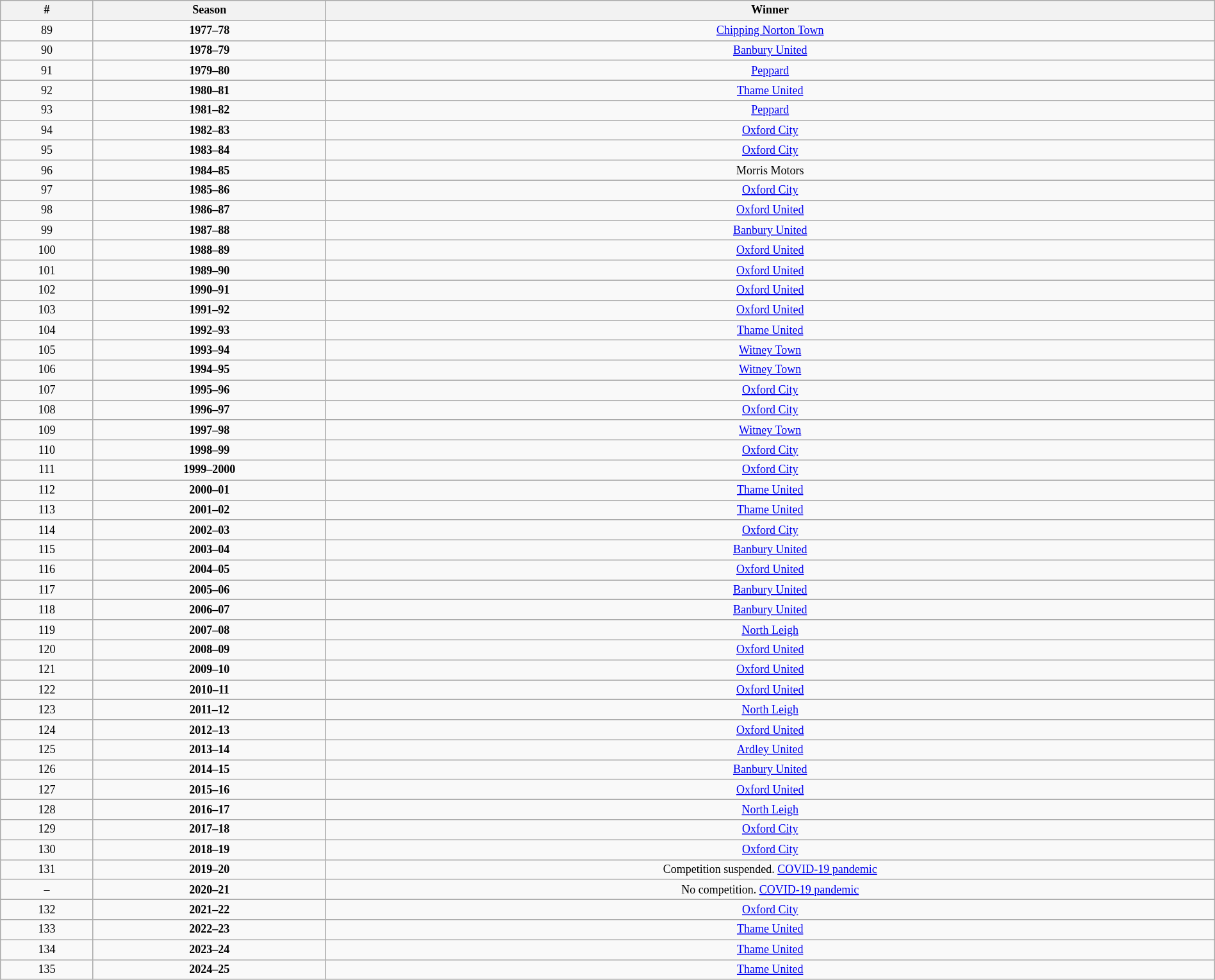<table class="wikitable" style="text-align: center; width: 100%; font-size: 12px">
<tr>
<th><strong>#</strong></th>
<th><strong>Season</strong></th>
<th><strong>Winner</strong></th>
</tr>
<tr>
<td>89</td>
<td><strong>1977–78</strong></td>
<td><a href='#'>Chipping Norton Town</a></td>
</tr>
<tr>
<td>90</td>
<td><strong>1978–79</strong></td>
<td><a href='#'>Banbury United</a></td>
</tr>
<tr>
<td>91</td>
<td><strong>1979–80</strong></td>
<td><a href='#'>Peppard</a></td>
</tr>
<tr>
<td>92</td>
<td><strong>1980–81</strong></td>
<td><a href='#'>Thame United</a></td>
</tr>
<tr>
<td>93</td>
<td><strong>1981–82</strong></td>
<td><a href='#'>Peppard</a></td>
</tr>
<tr>
<td>94</td>
<td><strong>1982–83</strong></td>
<td><a href='#'>Oxford City</a></td>
</tr>
<tr>
<td>95</td>
<td><strong>1983–84</strong></td>
<td><a href='#'>Oxford City</a></td>
</tr>
<tr>
<td>96</td>
<td><strong>1984–85</strong></td>
<td>Morris Motors</td>
</tr>
<tr>
<td>97</td>
<td><strong>1985–86</strong></td>
<td><a href='#'>Oxford City</a></td>
</tr>
<tr>
<td>98</td>
<td><strong>1986–87</strong></td>
<td><a href='#'>Oxford United</a></td>
</tr>
<tr>
<td>99</td>
<td><strong>1987–88</strong></td>
<td><a href='#'>Banbury United</a></td>
</tr>
<tr>
<td>100</td>
<td><strong>1988–89</strong></td>
<td><a href='#'>Oxford United</a></td>
</tr>
<tr>
<td>101</td>
<td><strong>1989–90</strong></td>
<td><a href='#'>Oxford United</a></td>
</tr>
<tr>
<td>102</td>
<td><strong>1990–91</strong></td>
<td><a href='#'>Oxford United</a></td>
</tr>
<tr>
<td>103</td>
<td><strong>1991–92</strong></td>
<td><a href='#'>Oxford United</a></td>
</tr>
<tr>
<td>104</td>
<td><strong>1992–93</strong></td>
<td><a href='#'>Thame United</a></td>
</tr>
<tr>
<td>105</td>
<td><strong>1993–94</strong></td>
<td><a href='#'>Witney Town</a></td>
</tr>
<tr>
<td>106</td>
<td><strong>1994–95</strong></td>
<td><a href='#'>Witney Town</a></td>
</tr>
<tr>
<td>107</td>
<td><strong>1995–96</strong></td>
<td><a href='#'>Oxford City</a></td>
</tr>
<tr>
<td>108</td>
<td><strong>1996–97</strong></td>
<td><a href='#'>Oxford City</a></td>
</tr>
<tr>
<td>109</td>
<td><strong>1997–98</strong></td>
<td><a href='#'>Witney Town</a></td>
</tr>
<tr>
<td>110</td>
<td><strong>1998–99</strong></td>
<td><a href='#'>Oxford City</a></td>
</tr>
<tr>
<td>111</td>
<td><strong>1999–2000</strong></td>
<td><a href='#'>Oxford City</a></td>
</tr>
<tr>
<td>112</td>
<td><strong>2000–01</strong></td>
<td><a href='#'>Thame United</a></td>
</tr>
<tr>
<td>113</td>
<td><strong>2001–02</strong></td>
<td><a href='#'>Thame United</a></td>
</tr>
<tr>
<td>114</td>
<td><strong>2002–03</strong></td>
<td><a href='#'>Oxford City</a></td>
</tr>
<tr>
<td>115</td>
<td><strong>2003–04</strong></td>
<td><a href='#'>Banbury United</a></td>
</tr>
<tr>
<td>116</td>
<td><strong>2004–05</strong></td>
<td><a href='#'>Oxford United</a></td>
</tr>
<tr>
<td>117</td>
<td><strong>2005–06</strong></td>
<td><a href='#'>Banbury United</a></td>
</tr>
<tr>
<td>118</td>
<td><strong>2006–07</strong></td>
<td><a href='#'>Banbury United</a></td>
</tr>
<tr>
<td>119</td>
<td><strong>2007–08</strong></td>
<td><a href='#'>North Leigh</a></td>
</tr>
<tr>
<td>120</td>
<td><strong>2008–09</strong></td>
<td><a href='#'>Oxford United</a></td>
</tr>
<tr>
<td>121</td>
<td><strong>2009–10</strong></td>
<td><a href='#'>Oxford United</a></td>
</tr>
<tr>
<td>122</td>
<td><strong>2010–11</strong></td>
<td><a href='#'>Oxford United</a></td>
</tr>
<tr>
<td>123</td>
<td><strong>2011–12</strong></td>
<td><a href='#'>North Leigh</a></td>
</tr>
<tr>
<td>124</td>
<td><strong>2012–13</strong></td>
<td><a href='#'>Oxford United</a></td>
</tr>
<tr>
<td>125</td>
<td><strong>2013–14</strong></td>
<td><a href='#'>Ardley United</a></td>
</tr>
<tr>
<td>126</td>
<td><strong>2014–15</strong></td>
<td><a href='#'>Banbury United</a></td>
</tr>
<tr>
<td>127</td>
<td><strong>2015–16</strong></td>
<td><a href='#'>Oxford United</a></td>
</tr>
<tr>
<td>128</td>
<td><strong>2016–17</strong></td>
<td><a href='#'>North Leigh</a></td>
</tr>
<tr>
<td>129</td>
<td><strong>2017–18</strong></td>
<td><a href='#'>Oxford City</a></td>
</tr>
<tr>
<td>130</td>
<td><strong>2018–19</strong></td>
<td><a href='#'>Oxford City</a></td>
</tr>
<tr>
<td>131</td>
<td><strong>2019–20</strong></td>
<td>Competition suspended. <a href='#'>COVID-19 pandemic</a></td>
</tr>
<tr>
<td>–</td>
<td><strong>2020–21</strong></td>
<td>No competition. <a href='#'>COVID-19 pandemic</a></td>
</tr>
<tr>
<td>132</td>
<td><strong>2021–22</strong></td>
<td><a href='#'>Oxford City</a></td>
</tr>
<tr>
<td>133</td>
<td><strong>2022–23</strong></td>
<td><a href='#'>Thame United</a></td>
</tr>
<tr>
<td>134</td>
<td><strong>2023–24</strong></td>
<td><a href='#'>Thame United</a></td>
</tr>
<tr>
<td>135</td>
<td><strong>2024–25</strong></td>
<td><a href='#'>Thame United</a></td>
</tr>
</table>
